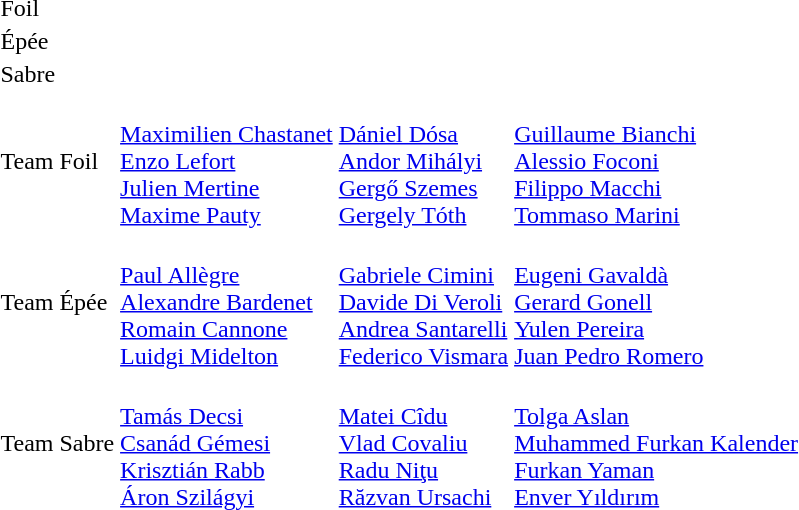<table>
<tr>
<td rowspan=2>Foil</td>
<td rowspan=2></td>
<td rowspan=2></td>
<td></td>
</tr>
<tr>
<td></td>
</tr>
<tr>
<td rowspan=2>Épée</td>
<td rowspan=2></td>
<td rowspan=2></td>
<td></td>
</tr>
<tr>
<td></td>
</tr>
<tr>
<td rowspan=2>Sabre</td>
<td rowspan=2></td>
<td rowspan=2></td>
<td></td>
</tr>
<tr>
<td></td>
</tr>
<tr>
<td>Team Foil</td>
<td><br><a href='#'>Maximilien Chastanet</a><br><a href='#'>Enzo Lefort</a><br><a href='#'>Julien Mertine</a><br><a href='#'>Maxime Pauty</a></td>
<td><br><a href='#'>Dániel Dósa</a><br><a href='#'>Andor Mihályi</a><br><a href='#'>Gergő Szemes</a><br><a href='#'>Gergely Tóth</a></td>
<td><br><a href='#'>Guillaume Bianchi</a><br><a href='#'>Alessio Foconi</a><br><a href='#'>Filippo Macchi</a><br><a href='#'>Tommaso Marini</a></td>
</tr>
<tr>
<td>Team Épée</td>
<td><br><a href='#'>Paul Allègre</a><br><a href='#'>Alexandre Bardenet</a><br><a href='#'>Romain Cannone</a><br><a href='#'>Luidgi Midelton</a></td>
<td><br><a href='#'>Gabriele Cimini</a><br><a href='#'>Davide Di Veroli</a><br><a href='#'>Andrea Santarelli</a><br><a href='#'>Federico Vismara</a></td>
<td><br><a href='#'>Eugeni Gavaldà</a><br><a href='#'>Gerard Gonell</a><br><a href='#'>Yulen Pereira</a><br><a href='#'>Juan Pedro Romero</a></td>
</tr>
<tr>
<td>Team Sabre</td>
<td><br><a href='#'>Tamás Decsi</a><br><a href='#'>Csanád Gémesi</a><br><a href='#'>Krisztián Rabb</a><br><a href='#'>Áron Szilágyi</a></td>
<td><br><a href='#'>Matei Cîdu</a><br><a href='#'>Vlad Covaliu</a><br><a href='#'>Radu Niţu</a><br><a href='#'>Răzvan Ursachi</a></td>
<td><br><a href='#'>Tolga Aslan</a><br><a href='#'>Muhammed Furkan Kalender</a><br><a href='#'>Furkan Yaman</a><br><a href='#'>Enver Yıldırım</a></td>
</tr>
</table>
